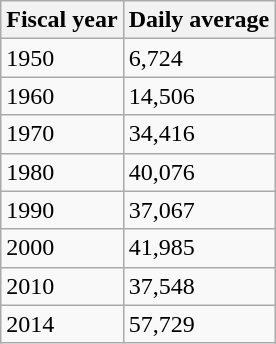<table class="wikitable">
<tr>
<th>Fiscal year</th>
<th>Daily average</th>
</tr>
<tr>
<td>1950</td>
<td>6,724</td>
</tr>
<tr>
<td>1960</td>
<td>14,506</td>
</tr>
<tr>
<td>1970</td>
<td>34,416</td>
</tr>
<tr>
<td>1980</td>
<td>40,076</td>
</tr>
<tr>
<td>1990</td>
<td>37,067</td>
</tr>
<tr>
<td>2000</td>
<td>41,985</td>
</tr>
<tr>
<td>2010</td>
<td>37,548</td>
</tr>
<tr>
<td>2014</td>
<td>57,729</td>
</tr>
</table>
